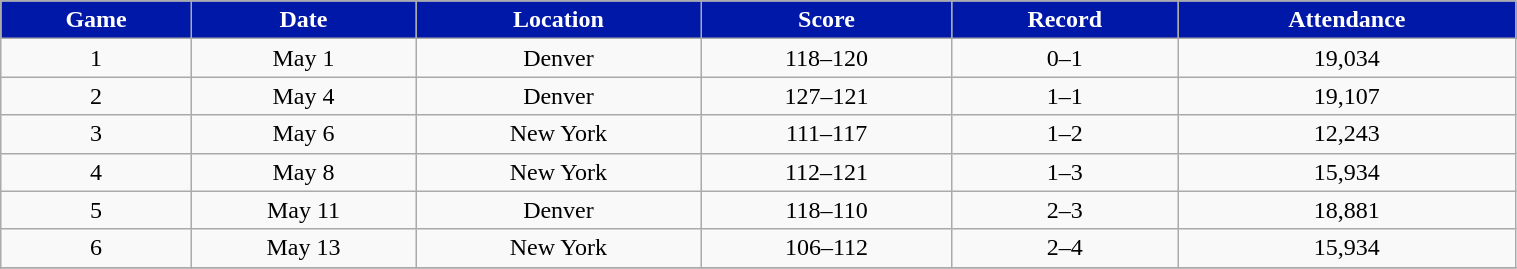<table class="wikitable" width="80%">
<tr align="center"  style="background:#0018A8;color:#FFFFFF;">
<td><strong>Game</strong></td>
<td><strong>Date</strong></td>
<td><strong>Location</strong></td>
<td><strong>Score</strong></td>
<td><strong>Record</strong></td>
<td><strong>Attendance</strong></td>
</tr>
<tr align="center" bgcolor="">
<td>1</td>
<td>May 1</td>
<td>Denver</td>
<td>118–120</td>
<td>0–1</td>
<td>19,034</td>
</tr>
<tr align="center" bgcolor="">
<td>2</td>
<td>May 4</td>
<td>Denver</td>
<td>127–121</td>
<td>1–1</td>
<td>19,107</td>
</tr>
<tr align="center" bgcolor="">
<td>3</td>
<td>May 6</td>
<td>New York</td>
<td>111–117</td>
<td>1–2</td>
<td>12,243</td>
</tr>
<tr align="center" bgcolor="">
<td>4</td>
<td>May 8</td>
<td>New York</td>
<td>112–121</td>
<td>1–3</td>
<td>15,934</td>
</tr>
<tr align="center" bgcolor="">
<td>5</td>
<td>May 11</td>
<td>Denver</td>
<td>118–110</td>
<td>2–3</td>
<td>18,881</td>
</tr>
<tr align="center" bgcolor="">
<td>6</td>
<td>May 13</td>
<td>New York</td>
<td>106–112</td>
<td>2–4</td>
<td>15,934</td>
</tr>
<tr align="center" bgcolor="">
</tr>
</table>
